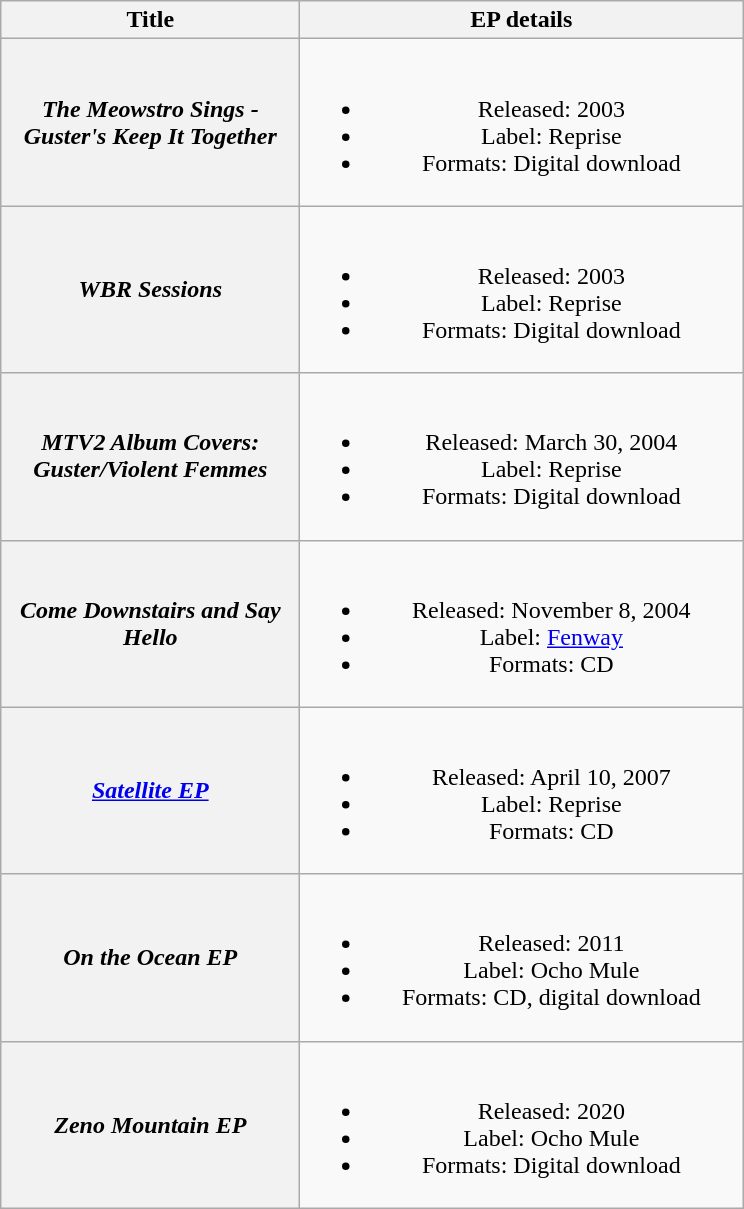<table class="wikitable plainrowheaders" style="text-align:center;">
<tr>
<th scope="col" style="width:12em;">Title</th>
<th scope="col" style="width:18em;">EP details</th>
</tr>
<tr>
<th scope="row"><em>The Meowstro Sings - Guster's Keep It Together</em></th>
<td><br><ul><li>Released: 2003</li><li>Label: Reprise</li><li>Formats: Digital download</li></ul></td>
</tr>
<tr>
<th scope="row"><em>WBR Sessions</em></th>
<td><br><ul><li>Released: 2003</li><li>Label: Reprise</li><li>Formats: Digital download</li></ul></td>
</tr>
<tr>
<th scope="row"><em>MTV2 Album Covers: Guster/Violent Femmes</em></th>
<td><br><ul><li>Released: March 30, 2004</li><li>Label: Reprise</li><li>Formats: Digital download</li></ul></td>
</tr>
<tr>
<th scope="row"><em>Come Downstairs and Say Hello</em></th>
<td><br><ul><li>Released: November 8, 2004</li><li>Label: <a href='#'>Fenway</a></li><li>Formats: CD</li></ul></td>
</tr>
<tr>
<th scope="row"><em><a href='#'>Satellite EP</a></em></th>
<td><br><ul><li>Released: April 10, 2007</li><li>Label: Reprise</li><li>Formats: CD</li></ul></td>
</tr>
<tr>
<th scope="row"><em>On the Ocean EP</em></th>
<td><br><ul><li>Released: 2011</li><li>Label: Ocho Mule</li><li>Formats: CD, digital download</li></ul></td>
</tr>
<tr>
<th scope="row"><em>Zeno Mountain EP</em></th>
<td><br><ul><li>Released: 2020</li><li>Label: Ocho Mule</li><li>Formats: Digital download</li></ul></td>
</tr>
</table>
